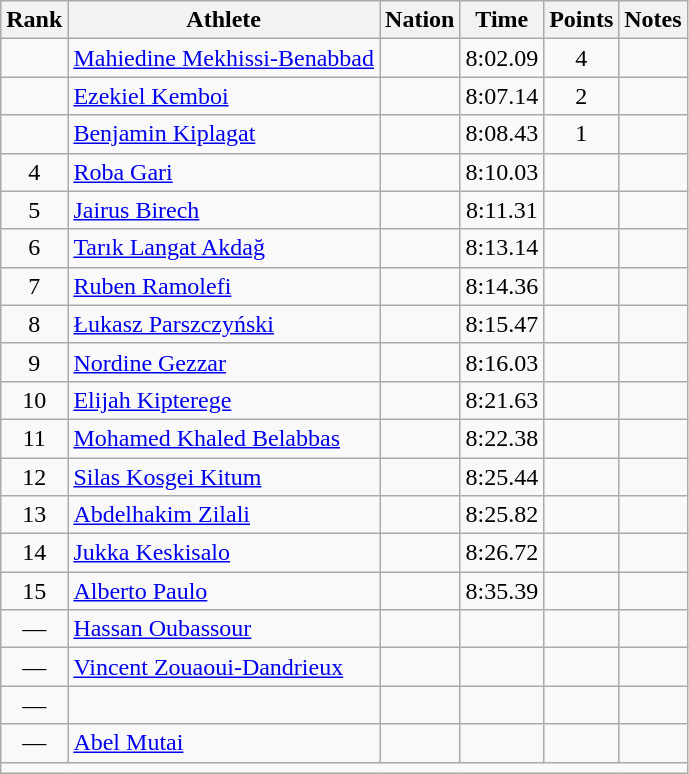<table class="wikitable mw-datatable sortable" style="text-align:center;">
<tr>
<th>Rank</th>
<th>Athlete</th>
<th>Nation</th>
<th>Time</th>
<th>Points</th>
<th>Notes</th>
</tr>
<tr>
<td></td>
<td align=left><a href='#'>Mahiedine Mekhissi-Benabbad</a></td>
<td align=left></td>
<td>8:02.09</td>
<td>4</td>
<td></td>
</tr>
<tr>
<td></td>
<td align=left><a href='#'>Ezekiel Kemboi</a></td>
<td align=left></td>
<td>8:07.14</td>
<td>2</td>
<td></td>
</tr>
<tr>
<td></td>
<td align=left><a href='#'>Benjamin Kiplagat</a></td>
<td align=left></td>
<td>8:08.43</td>
<td>1</td>
<td></td>
</tr>
<tr>
<td>4</td>
<td align=left><a href='#'>Roba Gari</a></td>
<td align=left></td>
<td>8:10.03</td>
<td></td>
<td></td>
</tr>
<tr>
<td>5</td>
<td align=left><a href='#'>Jairus Birech</a></td>
<td align=left></td>
<td>8:11.31</td>
<td></td>
<td></td>
</tr>
<tr>
<td>6</td>
<td align=left><a href='#'>Tarık Langat Akdağ</a></td>
<td align=left></td>
<td>8:13.14</td>
<td></td>
<td></td>
</tr>
<tr>
<td>7</td>
<td align=left><a href='#'>Ruben Ramolefi</a></td>
<td align=left></td>
<td>8:14.36</td>
<td></td>
<td></td>
</tr>
<tr>
<td>8</td>
<td align=left><a href='#'>Łukasz Parszczyński</a></td>
<td align=left></td>
<td>8:15.47</td>
<td></td>
<td></td>
</tr>
<tr>
<td>9</td>
<td align=left><a href='#'>Nordine Gezzar</a></td>
<td align=left></td>
<td>8:16.03</td>
<td></td>
<td></td>
</tr>
<tr>
<td>10</td>
<td align=left><a href='#'>Elijah Kipterege</a></td>
<td align=left></td>
<td>8:21.63</td>
<td></td>
<td></td>
</tr>
<tr>
<td>11</td>
<td align=left><a href='#'>Mohamed Khaled Belabbas</a></td>
<td align=left></td>
<td>8:22.38</td>
<td></td>
<td></td>
</tr>
<tr>
<td>12</td>
<td align=left><a href='#'>Silas Kosgei Kitum</a></td>
<td align=left></td>
<td>8:25.44</td>
<td></td>
<td></td>
</tr>
<tr>
<td>13</td>
<td align=left><a href='#'>Abdelhakim Zilali</a></td>
<td align=left></td>
<td>8:25.82</td>
<td></td>
<td></td>
</tr>
<tr>
<td>14</td>
<td align=left><a href='#'>Jukka Keskisalo</a></td>
<td align=left></td>
<td>8:26.72</td>
<td></td>
<td></td>
</tr>
<tr>
<td>15</td>
<td align=left><a href='#'>Alberto Paulo</a></td>
<td align=left></td>
<td>8:35.39</td>
<td></td>
<td></td>
</tr>
<tr>
<td>—</td>
<td align=left><a href='#'>Hassan Oubassour</a></td>
<td align=left></td>
<td></td>
<td></td>
<td></td>
</tr>
<tr>
<td>—</td>
<td align=left><a href='#'>Vincent Zouaoui-Dandrieux</a></td>
<td align=left></td>
<td></td>
<td></td>
<td></td>
</tr>
<tr>
<td>—</td>
<td align=left></td>
<td align=left></td>
<td></td>
<td></td>
<td></td>
</tr>
<tr>
<td>—</td>
<td align=left><a href='#'>Abel Mutai</a></td>
<td align=left></td>
<td></td>
<td></td>
<td></td>
</tr>
<tr class="sortbottom">
<td colspan=6></td>
</tr>
</table>
